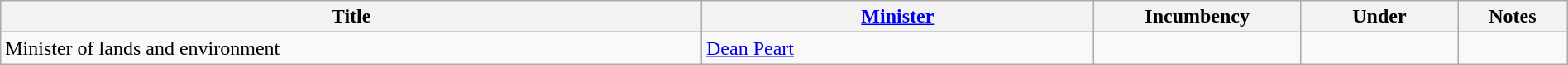<table class="wikitable" style="width:100%;">
<tr>
<th>Title</th>
<th style="width:25%;"><a href='#'>Minister</a></th>
<th style="width:160px;">Incumbency</th>
<th style="width:10%;">Under</th>
<th style="width:7%;">Notes</th>
</tr>
<tr>
<td>Minister of lands and environment</td>
<td><a href='#'>Dean Peart</a></td>
<td></td>
<td></td>
<td></td>
</tr>
</table>
